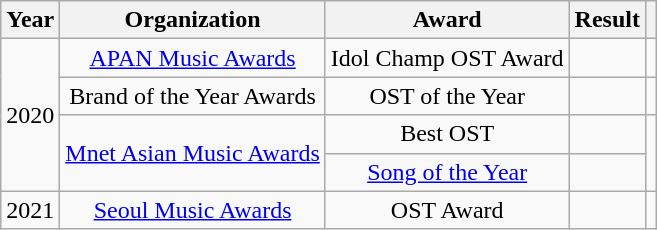<table class="wikitable sortable plainrowheaders" style="text-align:center">
<tr>
<th scope="col">Year</th>
<th scope="col">Organization</th>
<th scope="col">Award</th>
<th scope="col">Result</th>
<th class="unsortable"></th>
</tr>
<tr>
<td rowspan="4">2020</td>
<td><a href='#'>APAN Music Awards</a></td>
<td>Idol Champ OST Award</td>
<td></td>
<td></td>
</tr>
<tr>
<td>Brand of the Year Awards</td>
<td>OST of the Year</td>
<td></td>
<td></td>
</tr>
<tr>
<td rowspan="2"><a href='#'>Mnet Asian Music Awards</a></td>
<td>Best OST</td>
<td></td>
<td rowspan="2"></td>
</tr>
<tr>
<td><a href='#'>Song of the Year</a></td>
<td></td>
</tr>
<tr>
<td>2021</td>
<td><a href='#'>Seoul Music Awards</a></td>
<td>OST Award</td>
<td></td>
<td></td>
</tr>
</table>
